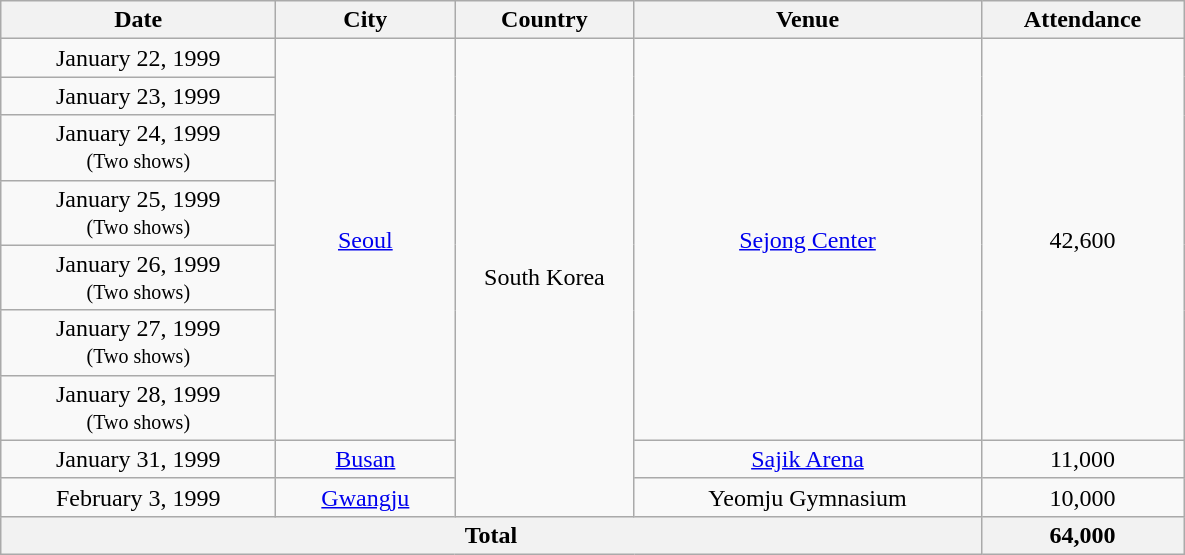<table class="wikitable" style="text-align:center;">
<tr>
<th scope="col" style="width:11em;">Date</th>
<th scope="col" style="width:7em;">City</th>
<th scope="col" style="width:7em;">Country</th>
<th scope="col" style="width:14em;">Venue</th>
<th scope="col" style="width:8em;">Attendance</th>
</tr>
<tr>
<td>January 22, 1999</td>
<td rowspan="7"><a href='#'>Seoul</a></td>
<td rowspan="9">South Korea</td>
<td rowspan="7"><a href='#'>Sejong Center</a></td>
<td rowspan="7">42,600</td>
</tr>
<tr>
<td>January 23, 1999</td>
</tr>
<tr>
<td>January 24, 1999<br><small>(Two shows)</small></td>
</tr>
<tr>
<td>January 25, 1999<br><small>(Two shows)</small></td>
</tr>
<tr>
<td>January 26, 1999<br><small>(Two shows)</small></td>
</tr>
<tr>
<td>January 27, 1999<br><small>(Two shows)</small></td>
</tr>
<tr>
<td>January 28, 1999<br><small>(Two shows)</small></td>
</tr>
<tr>
<td>January 31, 1999</td>
<td><a href='#'>Busan</a></td>
<td><a href='#'>Sajik Arena</a></td>
<td>11,000</td>
</tr>
<tr>
<td>February 3, 1999</td>
<td><a href='#'>Gwangju</a></td>
<td>Yeomju Gymnasium</td>
<td>10,000</td>
</tr>
<tr>
<th colspan="4">Total</th>
<th>64,000</th>
</tr>
</table>
